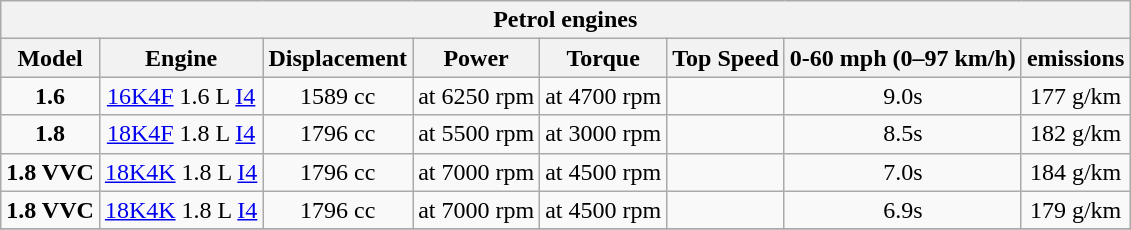<table class="wikitable" style="text-align:center; font-size:100%;">
<tr>
<th colspan=8>Petrol engines</th>
</tr>
<tr style="background:#dcdcdc; text-align:center; vertical-align:middle;">
<th>Model</th>
<th>Engine</th>
<th>Displacement</th>
<th>Power</th>
<th>Torque</th>
<th>Top Speed</th>
<th>0-60 mph (0–97 km/h)</th>
<th> emissions</th>
</tr>
<tr>
<td><strong>1.6</strong></td>
<td><a href='#'>16K4F</a> 1.6 L <a href='#'>I4</a></td>
<td>1589 cc</td>
<td> at 6250 rpm</td>
<td> at 4700 rpm</td>
<td></td>
<td>9.0s</td>
<td>177 g/km</td>
</tr>
<tr>
<td><strong>1.8</strong></td>
<td><a href='#'>18K4F</a> 1.8 L <a href='#'>I4</a></td>
<td>1796 cc</td>
<td> at 5500 rpm</td>
<td> at 3000 rpm</td>
<td></td>
<td>8.5s</td>
<td>182 g/km</td>
</tr>
<tr>
<td><strong>1.8 VVC</strong></td>
<td><a href='#'>18K4K</a> 1.8 L <a href='#'>I4</a></td>
<td>1796 cc</td>
<td> at 7000 rpm</td>
<td> at 4500 rpm</td>
<td></td>
<td>7.0s</td>
<td>184 g/km</td>
</tr>
<tr>
<td><strong>1.8 VVC</strong></td>
<td><a href='#'>18K4K</a> 1.8 L <a href='#'>I4</a></td>
<td>1796 cc</td>
<td> at 7000 rpm</td>
<td> at 4500 rpm</td>
<td></td>
<td>6.9s</td>
<td>179 g/km</td>
</tr>
<tr>
</tr>
</table>
